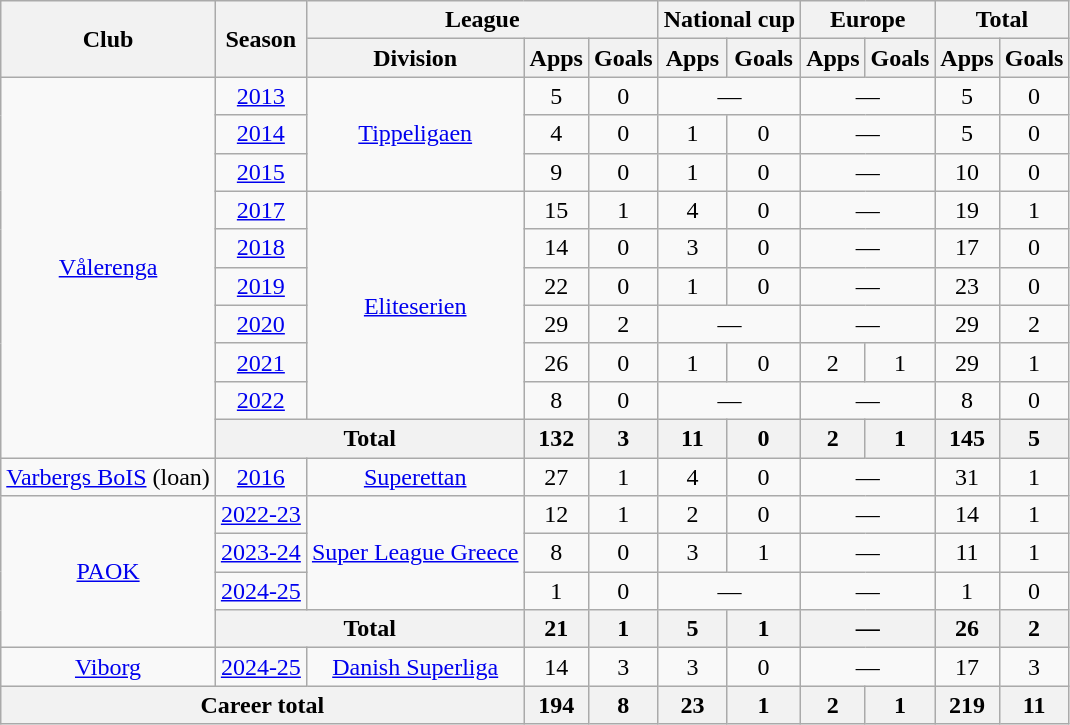<table class="wikitable" style="text-align: center;">
<tr>
<th rowspan="2">Club</th>
<th rowspan="2">Season</th>
<th colspan="3">League</th>
<th colspan="2">National cup</th>
<th colspan="2">Europe</th>
<th colspan="2">Total</th>
</tr>
<tr>
<th>Division</th>
<th>Apps</th>
<th>Goals</th>
<th>Apps</th>
<th>Goals</th>
<th>Apps</th>
<th>Goals</th>
<th>Apps</th>
<th>Goals</th>
</tr>
<tr>
<td rowspan=10><a href='#'>Vålerenga</a></td>
<td><a href='#'>2013</a></td>
<td rowspan="3"><a href='#'>Tippeligaen</a></td>
<td>5</td>
<td>0</td>
<td colspan="2">—</td>
<td colspan="2">—</td>
<td>5</td>
<td>0</td>
</tr>
<tr>
<td><a href='#'>2014</a></td>
<td>4</td>
<td>0</td>
<td>1</td>
<td>0</td>
<td colspan="2">—</td>
<td>5</td>
<td>0</td>
</tr>
<tr>
<td><a href='#'>2015</a></td>
<td>9</td>
<td>0</td>
<td>1</td>
<td>0</td>
<td colspan="2">—</td>
<td>10</td>
<td>0</td>
</tr>
<tr>
<td><a href='#'>2017</a></td>
<td rowspan="6"><a href='#'>Eliteserien</a></td>
<td>15</td>
<td>1</td>
<td>4</td>
<td>0</td>
<td colspan="2">—</td>
<td>19</td>
<td>1</td>
</tr>
<tr>
<td><a href='#'>2018</a></td>
<td>14</td>
<td>0</td>
<td>3</td>
<td>0</td>
<td colspan="2">—</td>
<td>17</td>
<td>0</td>
</tr>
<tr>
<td><a href='#'>2019</a></td>
<td>22</td>
<td>0</td>
<td>1</td>
<td>0</td>
<td colspan="2">—</td>
<td>23</td>
<td>0</td>
</tr>
<tr>
<td><a href='#'>2020</a></td>
<td>29</td>
<td>2</td>
<td colspan="2">—</td>
<td colspan="2">—</td>
<td>29</td>
<td>2</td>
</tr>
<tr>
<td><a href='#'>2021</a></td>
<td>26</td>
<td>0</td>
<td>1</td>
<td>0</td>
<td>2</td>
<td>1</td>
<td>29</td>
<td>1</td>
</tr>
<tr>
<td><a href='#'>2022</a></td>
<td>8</td>
<td>0</td>
<td colspan="2">—</td>
<td colspan="2">—</td>
<td>8</td>
<td>0</td>
</tr>
<tr>
<th colspan=2>Total</th>
<th>132</th>
<th>3</th>
<th>11</th>
<th>0</th>
<th>2</th>
<th>1</th>
<th>145</th>
<th>5</th>
</tr>
<tr>
<td><a href='#'>Varbergs BoIS</a> (loan)</td>
<td><a href='#'>2016</a></td>
<td><a href='#'>Superettan</a></td>
<td>27</td>
<td>1</td>
<td>4</td>
<td>0</td>
<td colspan="2">—</td>
<td>31</td>
<td>1</td>
</tr>
<tr>
<td rowspan="4"><a href='#'>PAOK</a></td>
<td><a href='#'>2022-23</a></td>
<td rowspan="3"><a href='#'>Super League Greece</a></td>
<td>12</td>
<td>1</td>
<td>2</td>
<td>0</td>
<td colspan="2">—</td>
<td>14</td>
<td>1</td>
</tr>
<tr>
<td><a href='#'>2023-24</a></td>
<td>8</td>
<td>0</td>
<td>3</td>
<td>1</td>
<td colspan="2">—</td>
<td>11</td>
<td>1</td>
</tr>
<tr>
<td><a href='#'>2024-25</a></td>
<td>1</td>
<td>0</td>
<td colspan="2">—</td>
<td colspan="2">—</td>
<td>1</td>
<td>0</td>
</tr>
<tr>
<th colspan="2">Total</th>
<th>21</th>
<th>1</th>
<th>5</th>
<th>1</th>
<th colspan="2">—</th>
<th>26</th>
<th>2</th>
</tr>
<tr>
<td colspan=1><a href='#'>Viborg</a></td>
<td><a href='#'>2024-25</a></td>
<td><a href='#'>Danish Superliga</a></td>
<td>14</td>
<td>3</td>
<td>3</td>
<td>0</td>
<td colspan=2>—</td>
<td>17</td>
<td>3</td>
</tr>
<tr>
<th colspan="3">Career total</th>
<th>194</th>
<th>8</th>
<th>23</th>
<th>1</th>
<th>2</th>
<th>1</th>
<th>219</th>
<th>11</th>
</tr>
</table>
